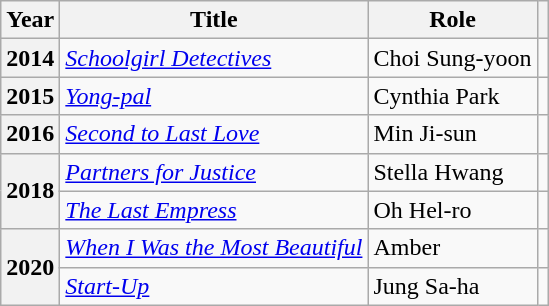<table class="wikitable plainrowheaders sortable">
<tr>
<th scope="col">Year</th>
<th scope="col">Title</th>
<th scope="col">Role</th>
<th scope="col" class="unsortable"></th>
</tr>
<tr>
<th scope="row">2014</th>
<td><em><a href='#'>Schoolgirl Detectives</a></em></td>
<td>Choi Sung-yoon</td>
<td style="text-align:center"></td>
</tr>
<tr>
<th scope="row">2015</th>
<td><em><a href='#'>Yong-pal</a></em></td>
<td>Cynthia Park</td>
<td style="text-align:center"></td>
</tr>
<tr>
<th scope="row">2016</th>
<td><em><a href='#'>Second to Last Love</a></em></td>
<td>Min Ji-sun</td>
<td style="text-align:center"></td>
</tr>
<tr>
<th scope="row" rowspan="2">2018</th>
<td><em><a href='#'>Partners for Justice</a></em></td>
<td>Stella Hwang</td>
<td style="text-align:center"></td>
</tr>
<tr>
<td><em><a href='#'>The Last Empress</a></em></td>
<td>Oh Hel-ro</td>
<td style="text-align:center"></td>
</tr>
<tr>
<th scope="row" rowspan="2">2020</th>
<td><em><a href='#'>When I Was the Most Beautiful</a></em></td>
<td>Amber</td>
<td style="text-align:center"></td>
</tr>
<tr>
<td><em><a href='#'>Start-Up</a></em></td>
<td>Jung Sa-ha</td>
<td style="text-align:center"></td>
</tr>
</table>
